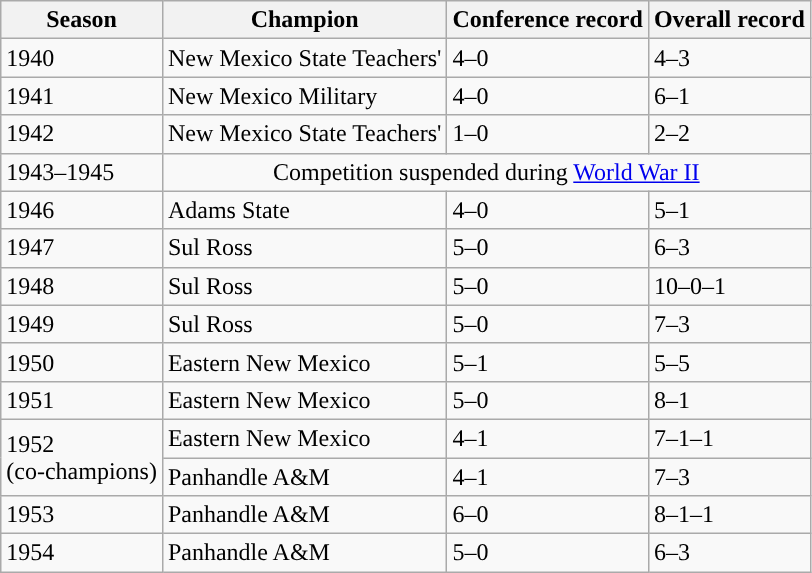<table class="wikitable" style="white-space:nowrap;">
<tr>
<th>Season</th>
<th>Champion</th>
<th>Conference record</th>
<th>Overall record</th>
</tr>
<tr>
<td>1940</td>
<td>New Mexico State Teachers'</td>
<td>4–0</td>
<td>4–3</td>
</tr>
<tr>
<td>1941</td>
<td>New Mexico Military</td>
<td>4–0</td>
<td>6–1</td>
</tr>
<tr>
<td>1942</td>
<td>New Mexico State Teachers'</td>
<td>1–0</td>
<td>2–2</td>
</tr>
<tr>
<td>1943–1945</td>
<td colspan=3 style="text-align:center">Competition suspended during <a href='#'>World War II</a></td>
</tr>
<tr>
<td>1946</td>
<td>Adams State</td>
<td>4–0</td>
<td>5–1</td>
</tr>
<tr>
<td>1947</td>
<td>Sul Ross</td>
<td>5–0</td>
<td>6–3</td>
</tr>
<tr>
<td>1948</td>
<td>Sul Ross</td>
<td>5–0</td>
<td>10–0–1</td>
</tr>
<tr>
<td>1949</td>
<td>Sul Ross</td>
<td>5–0</td>
<td>7–3</td>
</tr>
<tr>
<td>1950</td>
<td>Eastern New Mexico</td>
<td>5–1</td>
<td>5–5</td>
</tr>
<tr>
<td>1951</td>
<td>Eastern New Mexico</td>
<td>5–0</td>
<td>8–1</td>
</tr>
<tr>
<td rowspan=2>1952<br>(co-champions)</td>
<td>Eastern New Mexico</td>
<td>4–1</td>
<td>7–1–1</td>
</tr>
<tr>
<td>Panhandle A&M</td>
<td>4–1</td>
<td>7–3</td>
</tr>
<tr>
<td>1953</td>
<td>Panhandle A&M</td>
<td>6–0</td>
<td>8–1–1</td>
</tr>
<tr>
<td>1954</td>
<td>Panhandle A&M</td>
<td>5–0</td>
<td>6–3</td>
</tr>
</table>
